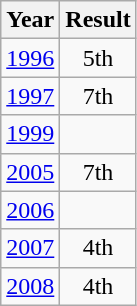<table class="wikitable" style="text-align:center">
<tr>
<th>Year</th>
<th>Result</th>
</tr>
<tr>
<td><a href='#'>1996</a></td>
<td>5th</td>
</tr>
<tr>
<td><a href='#'>1997</a></td>
<td>7th</td>
</tr>
<tr>
<td><a href='#'>1999</a></td>
<td></td>
</tr>
<tr>
<td><a href='#'>2005</a></td>
<td>7th</td>
</tr>
<tr>
<td><a href='#'>2006</a></td>
<td></td>
</tr>
<tr>
<td><a href='#'>2007</a></td>
<td>4th</td>
</tr>
<tr>
<td><a href='#'>2008</a></td>
<td>4th</td>
</tr>
</table>
